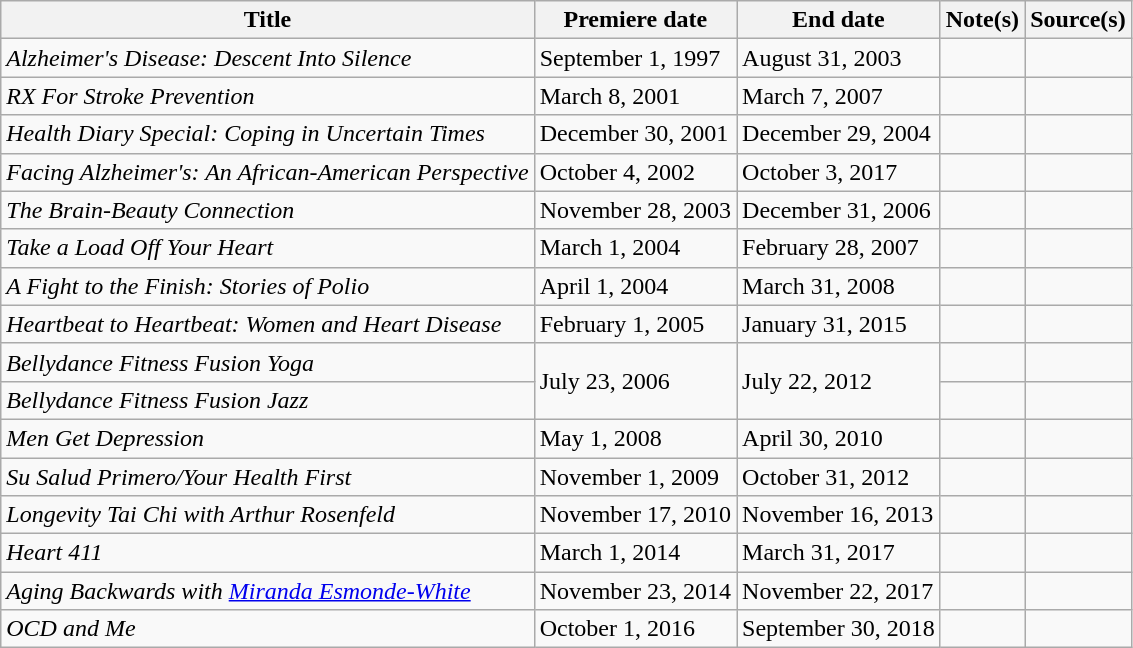<table class="wikitable sortable">
<tr>
<th>Title</th>
<th>Premiere date</th>
<th>End date</th>
<th>Note(s)</th>
<th>Source(s)</th>
</tr>
<tr>
<td><em>Alzheimer's Disease: Descent Into Silence</em></td>
<td>September 1, 1997</td>
<td>August 31, 2003</td>
<td></td>
<td></td>
</tr>
<tr>
<td><em>RX For Stroke Prevention</em></td>
<td>March 8, 2001</td>
<td>March 7, 2007</td>
<td></td>
<td></td>
</tr>
<tr>
<td><em>Health Diary Special: Coping in Uncertain Times</em></td>
<td>December 30, 2001</td>
<td>December 29, 2004</td>
<td></td>
<td></td>
</tr>
<tr>
<td><em>Facing Alzheimer's: An African-American Perspective</em></td>
<td>October 4, 2002</td>
<td>October 3, 2017</td>
<td></td>
<td></td>
</tr>
<tr>
<td><em>The Brain-Beauty Connection</em></td>
<td>November 28, 2003</td>
<td>December 31, 2006</td>
<td></td>
<td></td>
</tr>
<tr>
<td><em>Take a Load Off Your Heart</em></td>
<td>March 1, 2004</td>
<td>February 28, 2007</td>
<td></td>
<td></td>
</tr>
<tr>
<td><em>A Fight to the Finish: Stories of Polio</em></td>
<td>April 1, 2004</td>
<td>March 31, 2008</td>
<td></td>
<td></td>
</tr>
<tr>
<td><em>Heartbeat to Heartbeat: Women and Heart Disease</em></td>
<td>February 1, 2005</td>
<td>January 31, 2015</td>
<td></td>
<td></td>
</tr>
<tr>
<td><em>Bellydance Fitness Fusion Yoga</em></td>
<td rowspan="2">July 23, 2006</td>
<td rowspan="2">July 22, 2012</td>
<td></td>
<td></td>
</tr>
<tr>
<td><em>Bellydance Fitness Fusion Jazz</em></td>
<td></td>
<td></td>
</tr>
<tr>
<td><em>Men Get Depression</em></td>
<td>May 1, 2008</td>
<td>April 30, 2010</td>
<td></td>
<td></td>
</tr>
<tr>
<td><em>Su Salud Primero/Your Health First</em></td>
<td>November 1, 2009</td>
<td>October 31, 2012</td>
<td></td>
<td></td>
</tr>
<tr>
<td><em>Longevity Tai Chi with Arthur Rosenfeld</em></td>
<td>November 17, 2010</td>
<td>November 16, 2013</td>
<td></td>
<td></td>
</tr>
<tr>
<td><em>Heart 411</em></td>
<td>March 1, 2014</td>
<td>March 31, 2017</td>
<td></td>
<td></td>
</tr>
<tr>
<td><em>Aging Backwards with <a href='#'>Miranda Esmonde-White</a></em></td>
<td>November 23, 2014</td>
<td>November 22, 2017</td>
<td></td>
<td></td>
</tr>
<tr>
<td><em>OCD and Me</em></td>
<td>October 1, 2016</td>
<td>September 30, 2018</td>
<td></td>
<td></td>
</tr>
</table>
